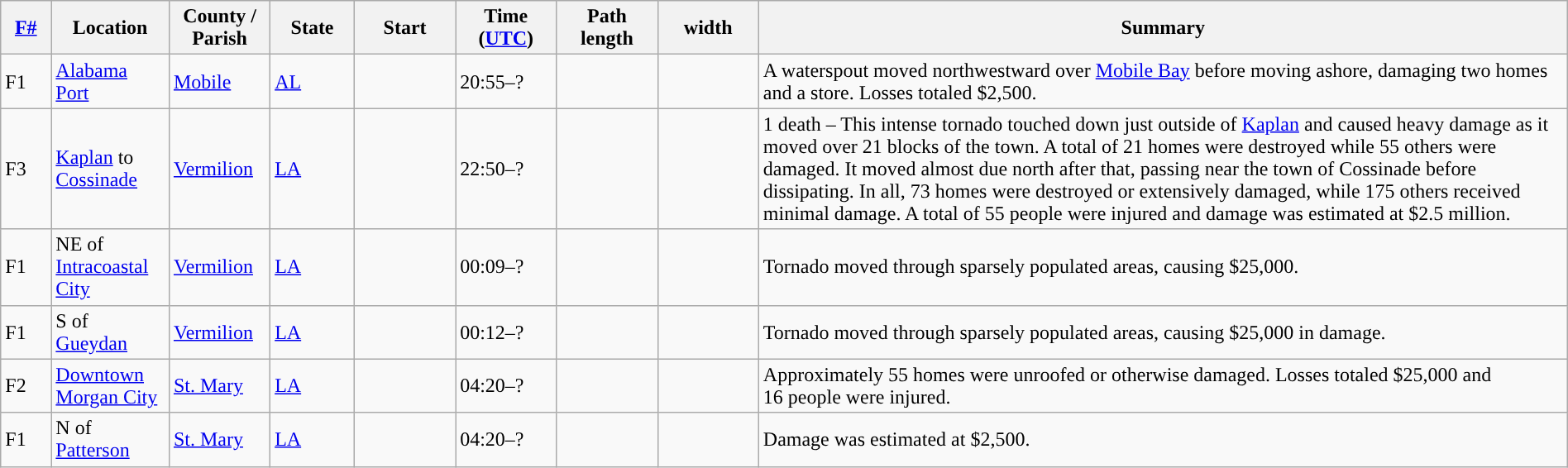<table class="wikitable sortable" style="width:100%;">
<tr>
<th scope="col"  style="width:3%; text-align:center;"><a href='#'>F#</a></th>
<th scope="col"  style="width:7%; text-align:center;" class="unsortable">Location</th>
<th scope="col"  style="width:6%; text-align:center;" class="unsortable">County / Parish</th>
<th scope="col"  style="width:5%; text-align:center;">State</th>
<th scope="col"  style="width:6%; text-align:center;">Start<br></th>
<th scope="col"  style="width:6%; text-align:center;">Time (<a href='#'>UTC</a>)</th>
<th scope="col"  style="width:6%; text-align:center;">Path length</th>
<th scope="col"  style="width:6%; text-align:center;"> width</th>
<th scope="col" class="unsortable" style="width:48%; text-align:center;">Summary</th>
</tr>
<tr>
<td>F1</td>
<td><a href='#'>Alabama Port</a></td>
<td><a href='#'>Mobile</a></td>
<td><a href='#'>AL</a></td>
<td></td>
<td>20:55–?</td>
<td></td>
<td></td>
<td>A waterspout moved northwestward over <a href='#'>Mobile Bay</a> before moving ashore, damaging two homes and a store. Losses totaled $2,500.</td>
</tr>
<tr>
<td>F3</td>
<td><a href='#'>Kaplan</a> to <a href='#'>Cossinade</a></td>
<td><a href='#'>Vermilion</a></td>
<td><a href='#'>LA</a></td>
<td></td>
<td>22:50–?</td>
<td></td>
<td></td>
<td>1 death – This intense tornado touched down just outside of <a href='#'>Kaplan</a> and caused heavy damage as it moved over 21 blocks of the town. A total of 21 homes were destroyed while 55 others were damaged. It moved almost due north after that, passing near the town of Cossinade before dissipating. In all, 73 homes were destroyed or extensively damaged, while 175 others received minimal damage. A total of 55 people were injured and damage was estimated at $2.5 million.</td>
</tr>
<tr>
<td>F1</td>
<td>NE of <a href='#'>Intracoastal City</a></td>
<td><a href='#'>Vermilion</a></td>
<td><a href='#'>LA</a></td>
<td></td>
<td>00:09–?</td>
<td></td>
<td></td>
<td>Tornado moved through sparsely populated areas, causing $25,000.</td>
</tr>
<tr>
<td>F1</td>
<td>S of <a href='#'>Gueydan</a></td>
<td><a href='#'>Vermilion</a></td>
<td><a href='#'>LA</a></td>
<td> </td>
<td>00:12–?</td>
<td></td>
<td></td>
<td>Tornado moved through sparsely populated areas, causing $25,000 in damage.</td>
</tr>
<tr>
<td>F2</td>
<td><a href='#'>Downtown Morgan City</a></td>
<td><a href='#'>St. Mary</a></td>
<td><a href='#'>LA</a></td>
<td></td>
<td>04:20–?</td>
<td></td>
<td></td>
<td>Approximately 55 homes were unroofed or otherwise damaged. Losses totaled $25,000 and 16 people were injured.</td>
</tr>
<tr>
<td>F1</td>
<td>N of <a href='#'>Patterson</a></td>
<td><a href='#'>St. Mary</a></td>
<td><a href='#'>LA</a></td>
<td></td>
<td>04:20–?</td>
<td></td>
<td></td>
<td>Damage was estimated at $2,500.</td>
</tr>
</table>
